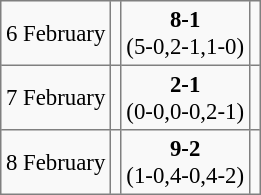<table bgcolor="#f9f9f9" cellpadding="3" cellspacing="0" border="1" style="font-size: 95%; border: gray solid 1px; border-collapse: collapse; background: #f9f9f9;">
<tr>
<td>6 February</td>
<td></td>
<td align="center"><strong>8-1</strong><br>(5-0,2-1,1-0)</td>
<td></td>
</tr>
<tr>
<td>7 February</td>
<td></td>
<td align="center"><strong>2-1</strong><br>(0-0,0-0,2-1)</td>
<td></td>
</tr>
<tr>
<td>8 February</td>
<td></td>
<td align="center"><strong>9-2</strong><br>(1-0,4-0,4-2)</td>
<td></td>
</tr>
</table>
